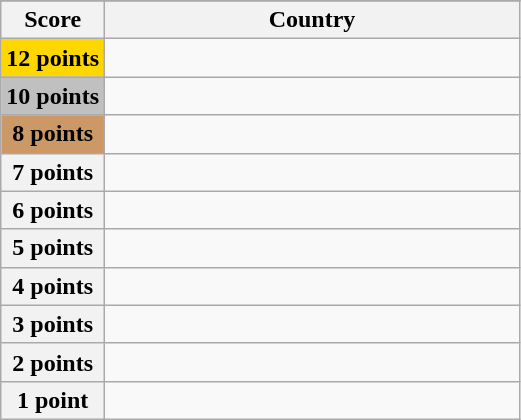<table class="wikitable">
<tr>
</tr>
<tr>
<th scope="col" width="20%">Score</th>
<th scope="col">Country</th>
</tr>
<tr>
<th scope="row" style="background:gold">12 points</th>
<td></td>
</tr>
<tr>
<th scope="row" style="background:silver">10 points</th>
<td></td>
</tr>
<tr>
<th scope="row" style="background:#CC9966">8 points</th>
<td></td>
</tr>
<tr>
<th scope="row">7 points</th>
<td></td>
</tr>
<tr>
<th scope="row">6 points</th>
<td></td>
</tr>
<tr>
<th scope="row">5 points</th>
<td></td>
</tr>
<tr>
<th scope="row">4 points</th>
<td></td>
</tr>
<tr>
<th scope="row">3 points</th>
<td></td>
</tr>
<tr>
<th scope="row">2 points</th>
<td></td>
</tr>
<tr>
<th scope="row">1 point</th>
<td></td>
</tr>
</table>
